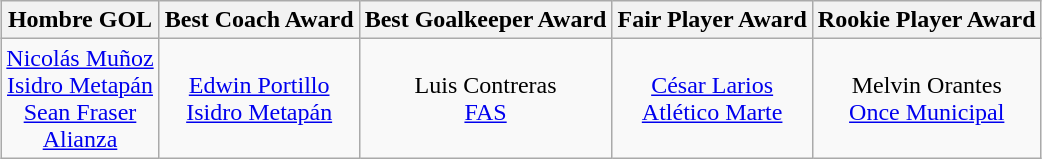<table class="wikitable" style="margin: 0 auto;">
<tr>
<th>Hombre GOL</th>
<th>Best Coach Award</th>
<th>Best Goalkeeper Award</th>
<th>Fair Player Award</th>
<th>Rookie Player Award</th>
</tr>
<tr>
<td align=center> <a href='#'>Nicolás Muñoz</a><br><a href='#'>Isidro Metapán</a><br> <a href='#'>Sean Fraser</a><br> <a href='#'>Alianza</a></td>
<td align=center> <a href='#'>Edwin Portillo</a><br><a href='#'>Isidro Metapán</a></td>
<td align=center> Luis Contreras<br><a href='#'>FAS</a></td>
<td align=center> <a href='#'>César Larios</a><br><a href='#'>Atlético Marte</a></td>
<td align=center> Melvin Orantes<br><a href='#'>Once Municipal</a></td>
</tr>
</table>
